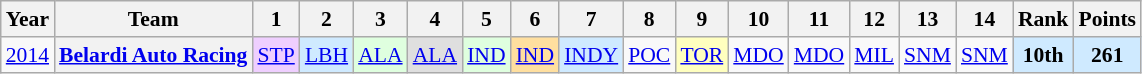<table class="wikitable" style="text-align:center; font-size:90%">
<tr>
<th>Year</th>
<th>Team</th>
<th>1</th>
<th>2</th>
<th>3</th>
<th>4</th>
<th>5</th>
<th>6</th>
<th>7</th>
<th>8</th>
<th>9</th>
<th>10</th>
<th>11</th>
<th>12</th>
<th>13</th>
<th>14</th>
<th>Rank</th>
<th>Points</th>
</tr>
<tr>
<td><a href='#'>2014</a></td>
<th><a href='#'>Belardi Auto Racing</a></th>
<td style="background:#EFCFFF;"><a href='#'>STP</a><br></td>
<td style="background:#CFEAFF;"><a href='#'>LBH</a><br></td>
<td style="background:#DFFFDF;"><a href='#'>ALA</a><br></td>
<td style="background:#DFDFDF;"><a href='#'>ALA</a><br></td>
<td style="background:#DFFFDF;"><a href='#'>IND</a><br></td>
<td style="background:#FFDF9F;"><a href='#'>IND</a><br></td>
<td style="background:#CFEAFF;"><a href='#'>INDY</a><br></td>
<td><a href='#'>POC</a></td>
<td style="background:#FFFFBF;"><a href='#'>TOR</a><br></td>
<td><a href='#'>MDO</a></td>
<td><a href='#'>MDO</a></td>
<td><a href='#'>MIL</a></td>
<td><a href='#'>SNM</a></td>
<td><a href='#'>SNM</a></td>
<td style="background:#CFEAFF;"><strong>10th</strong></td>
<td style="background:#CFEAFF;"><strong>261</strong></td>
</tr>
</table>
